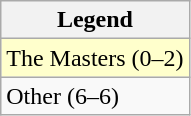<table class="wikitable">
<tr>
<th>Legend</th>
</tr>
<tr bgcolor="ffffcc">
<td>The Masters (0–2)</td>
</tr>
<tr>
<td>Other (6–6)</td>
</tr>
</table>
